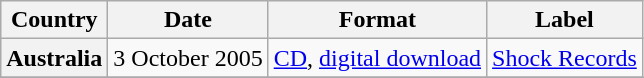<table class="wikitable plainrowheaders">
<tr>
<th scope="col">Country</th>
<th scope="col">Date</th>
<th scope="col">Format</th>
<th scope="col">Label</th>
</tr>
<tr>
<th scope="row">Australia</th>
<td>3 October 2005</td>
<td><a href='#'>CD</a>, <a href='#'>digital download</a></td>
<td><a href='#'>Shock Records</a></td>
</tr>
<tr>
</tr>
</table>
